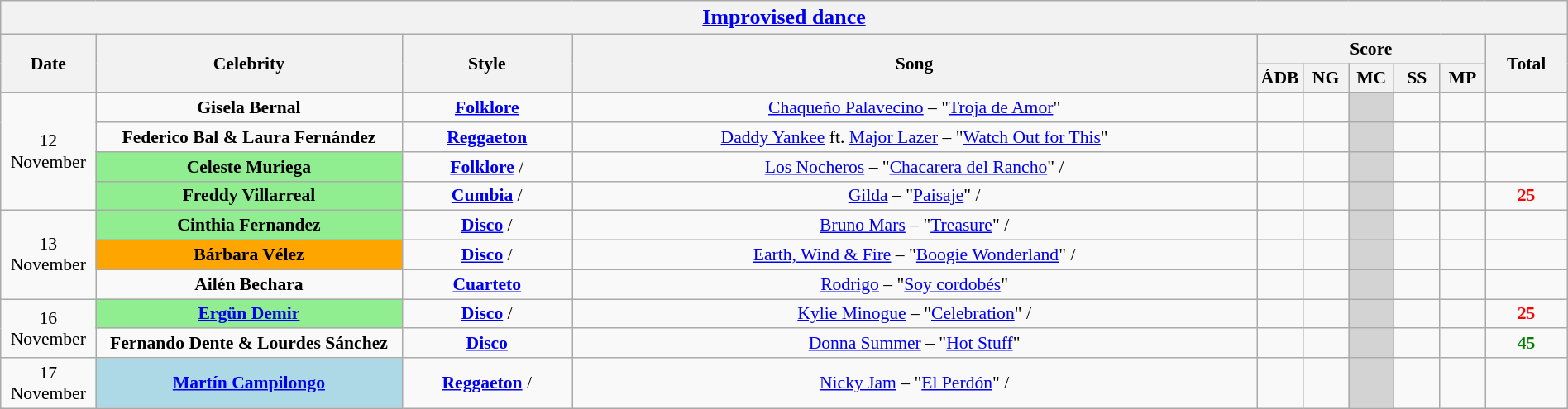<table class="wikitable collapsible collapsed" style="font-size:90%; text-align: center; width: 100%;">
<tr>
<th colspan="11" style="with: 95%;" align=center><big><a href='#'>Improvised dance</a></big></th>
</tr>
<tr>
<th width=70 rowspan="2">Date</th>
<th width=240 rowspan="2">Celebrity</th>
<th rowspan="2">Style </th>
<th rowspan="2">Song </th>
<th colspan="5">Score</th>
<th rowspan="2">Total</th>
</tr>
<tr>
<th width=30>ÁDB</th>
<th width=30>NG</th>
<th width=30>MC</th>
<th width=30>SS</th>
<th width=30>MP</th>
</tr>
<tr>
<td rowspan=4>12 November</td>
<td><strong>Gisela Bernal</strong></td>
<td><strong><a href='#'>Folklore</a></strong></td>
<td><a href='#'>Chaqueño Palavecino</a> – "<a href='#'>Troja de Amor</a>"</td>
<td></td>
<td></td>
<td bgcolor="lightgray"></td>
<td></td>
<td></td>
<td></td>
</tr>
<tr>
<td><strong>Federico Bal & Laura Fernández</strong></td>
<td><strong><a href='#'>Reggaeton</a></strong></td>
<td><a href='#'>Daddy Yankee</a> ft. <a href='#'>Major Lazer</a> – "<a href='#'>Watch Out for This</a>"</td>
<td></td>
<td></td>
<td bgcolor="lightgray"></td>
<td></td>
<td></td>
<td></td>
</tr>
<tr>
<td bgcolor="lightgreen"><strong>Celeste Muriega</strong></td>
<td><strong><a href='#'>Folklore</a></strong> /<br> </td>
<td><a href='#'>Los Nocheros</a> – "<a href='#'>Chacarera del Rancho</a>" /<br> </td>
<td></td>
<td></td>
<td bgcolor="lightgray"></td>
<td></td>
<td></td>
<td></td>
</tr>
<tr>
<td bgcolor="lightgreen"><strong>Freddy Villarreal</strong></td>
<td><strong><a href='#'>Cumbia</a></strong> /<br> </td>
<td><a href='#'>Gilda</a> – "<a href='#'>Paisaje</a>" /<br> </td>
<td></td>
<td></td>
<td bgcolor="lightgray"></td>
<td></td>
<td></td>
<td style="text-align:center; color:red;"><strong>25</strong></td>
</tr>
<tr>
<td rowspan=3>13 November</td>
<td bgcolor="lightgreen"><strong>Cinthia Fernandez</strong></td>
<td><strong><a href='#'>Disco</a></strong> /<br> </td>
<td><a href='#'>Bruno Mars</a> – "<a href='#'>Treasure</a>" /<br> </td>
<td></td>
<td></td>
<td bgcolor="lightgray"></td>
<td></td>
<td></td>
<td></td>
</tr>
<tr>
<td bgcolor="Orange"><strong>Bárbara Vélez</strong></td>
<td><strong><a href='#'>Disco</a></strong> /<br> </td>
<td><a href='#'>Earth, Wind & Fire</a> – "<a href='#'>Boogie Wonderland</a>" /<br> </td>
<td></td>
<td></td>
<td bgcolor="lightgray"></td>
<td></td>
<td></td>
<td></td>
</tr>
<tr>
<td><strong>Ailén Bechara</strong></td>
<td><strong><a href='#'>Cuarteto</a></strong></td>
<td><a href='#'>Rodrigo</a> – "<a href='#'>Soy cordobés</a>"</td>
<td></td>
<td></td>
<td bgcolor="lightgray"></td>
<td></td>
<td></td>
<td></td>
</tr>
<tr>
<td rowspan=2>16 November</td>
<td bgcolor="lightgreen"><strong><a href='#'>Ergün Demir</a></strong></td>
<td><strong><a href='#'>Disco</a></strong> /<br> </td>
<td><a href='#'>Kylie Minogue</a> – "<a href='#'>Celebration</a>" /<br> </td>
<td></td>
<td></td>
<td bgcolor="lightgray"></td>
<td></td>
<td></td>
<td style="text-align:center; color:red;"><strong>25</strong></td>
</tr>
<tr>
<td><strong>Fernando Dente & Lourdes Sánchez</strong></td>
<td><strong><a href='#'>Disco</a></strong></td>
<td><a href='#'>Donna Summer</a> – "<a href='#'>Hot Stuff</a>"</td>
<td></td>
<td></td>
<td bgcolor="lightgray"></td>
<td></td>
<td></td>
<td style="text-align:center; color:green;"><strong>45</strong></td>
</tr>
<tr>
<td rowspan=>17 November</td>
<td bgcolor="lightblue"><strong><a href='#'>Martín Campilongo</a></strong></td>
<td><strong><a href='#'>Reggaeton</a></strong> /<br> </td>
<td><a href='#'>Nicky Jam</a> – "<a href='#'>El Perdón</a>" /<br> </td>
<td></td>
<td></td>
<td bgcolor="lightgray"></td>
<td></td>
<td></td>
<td></td>
</tr>
</table>
